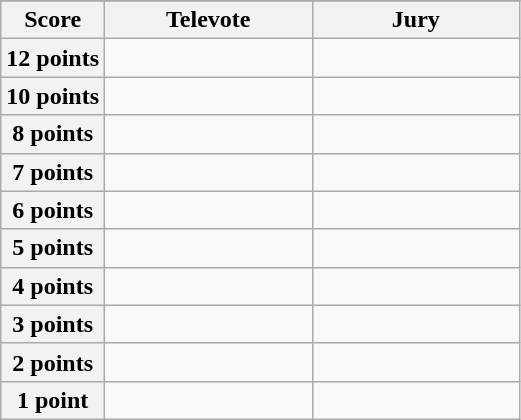<table class="wikitable">
<tr>
</tr>
<tr>
<th scope="col" width="20%">Score</th>
<th scope="col" width="40%">Televote</th>
<th scope="col" width="40%">Jury</th>
</tr>
<tr>
<th scope="row">12 points</th>
<td></td>
<td></td>
</tr>
<tr>
<th scope="row">10 points</th>
<td></td>
<td></td>
</tr>
<tr>
<th scope="row">8 points</th>
<td></td>
<td></td>
</tr>
<tr>
<th scope="row">7 points</th>
<td></td>
<td></td>
</tr>
<tr>
<th scope="row">6 points</th>
<td></td>
<td></td>
</tr>
<tr>
<th scope="row">5 points</th>
<td></td>
<td></td>
</tr>
<tr>
<th scope="row">4 points</th>
<td></td>
<td></td>
</tr>
<tr>
<th scope="row">3 points</th>
<td></td>
<td></td>
</tr>
<tr>
<th scope="row">2 points</th>
<td></td>
<td></td>
</tr>
<tr>
<th scope="row">1 point</th>
<td></td>
<td></td>
</tr>
</table>
